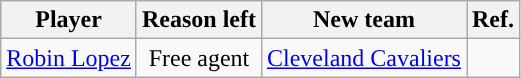<table class="wikitable sortable sortable" style="text-align: center">
<tr>
<th>Player</th>
<th>Reason left</th>
<th>New team</th>
<th>Ref.</th>
</tr>
<tr>
<td><a href='#'>Robin Lopez</a></td>
<td>Free agent</td>
<td><a href='#'>Cleveland Cavaliers</a></td>
<td></td>
</tr>
</table>
